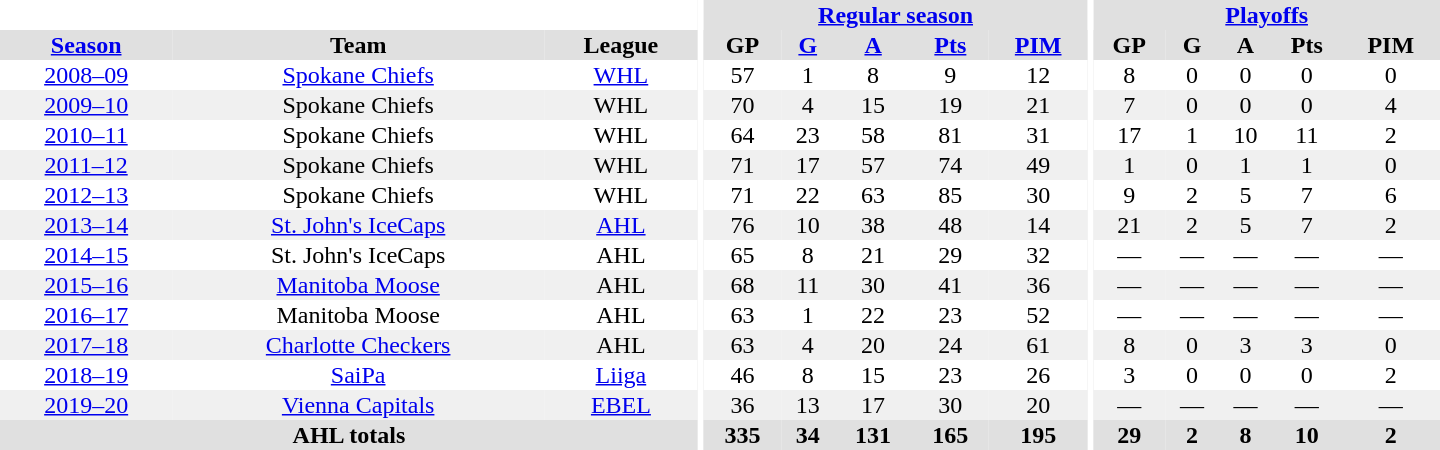<table border="0" cellpadding="1" cellspacing="0" style="text-align:center; width:60em">
<tr bgcolor="#e0e0e0">
<th colspan="3" bgcolor="#ffffff"></th>
<th rowspan="100" bgcolor="#ffffff"></th>
<th colspan="5"><a href='#'>Regular season</a></th>
<th rowspan="100" bgcolor="#ffffff"></th>
<th colspan="5"><a href='#'>Playoffs</a></th>
</tr>
<tr bgcolor="#e0e0e0">
<th><a href='#'>Season</a></th>
<th>Team</th>
<th>League</th>
<th>GP</th>
<th><a href='#'>G</a></th>
<th><a href='#'>A</a></th>
<th><a href='#'>Pts</a></th>
<th><a href='#'>PIM</a></th>
<th>GP</th>
<th>G</th>
<th>A</th>
<th>Pts</th>
<th>PIM</th>
</tr>
<tr>
<td><a href='#'>2008–09</a></td>
<td><a href='#'>Spokane Chiefs</a></td>
<td><a href='#'>WHL</a></td>
<td>57</td>
<td>1</td>
<td>8</td>
<td>9</td>
<td>12</td>
<td>8</td>
<td>0</td>
<td>0</td>
<td>0</td>
<td>0</td>
</tr>
<tr bgcolor="#f0f0f0">
<td><a href='#'>2009–10</a></td>
<td>Spokane Chiefs</td>
<td>WHL</td>
<td>70</td>
<td>4</td>
<td>15</td>
<td>19</td>
<td>21</td>
<td>7</td>
<td>0</td>
<td>0</td>
<td>0</td>
<td>4</td>
</tr>
<tr>
<td><a href='#'>2010–11</a></td>
<td>Spokane Chiefs</td>
<td>WHL</td>
<td>64</td>
<td>23</td>
<td>58</td>
<td>81</td>
<td>31</td>
<td>17</td>
<td>1</td>
<td>10</td>
<td>11</td>
<td>2</td>
</tr>
<tr bgcolor="#f0f0f0">
<td><a href='#'>2011–12</a></td>
<td>Spokane Chiefs</td>
<td>WHL</td>
<td>71</td>
<td>17</td>
<td>57</td>
<td>74</td>
<td>49</td>
<td>1</td>
<td>0</td>
<td>1</td>
<td>1</td>
<td>0</td>
</tr>
<tr>
<td><a href='#'>2012–13</a></td>
<td>Spokane Chiefs</td>
<td>WHL</td>
<td>71</td>
<td>22</td>
<td>63</td>
<td>85</td>
<td>30</td>
<td>9</td>
<td>2</td>
<td>5</td>
<td>7</td>
<td>6</td>
</tr>
<tr bgcolor="#f0f0f0">
<td><a href='#'>2013–14</a></td>
<td><a href='#'>St. John's IceCaps</a></td>
<td><a href='#'>AHL</a></td>
<td>76</td>
<td>10</td>
<td>38</td>
<td>48</td>
<td>14</td>
<td>21</td>
<td>2</td>
<td>5</td>
<td>7</td>
<td>2</td>
</tr>
<tr>
<td><a href='#'>2014–15</a></td>
<td>St. John's IceCaps</td>
<td>AHL</td>
<td>65</td>
<td>8</td>
<td>21</td>
<td>29</td>
<td>32</td>
<td>—</td>
<td>—</td>
<td>—</td>
<td>—</td>
<td>—</td>
</tr>
<tr bgcolor="#f0f0f0">
<td><a href='#'>2015–16</a></td>
<td><a href='#'>Manitoba Moose</a></td>
<td>AHL</td>
<td>68</td>
<td>11</td>
<td>30</td>
<td>41</td>
<td>36</td>
<td>—</td>
<td>—</td>
<td>—</td>
<td>—</td>
<td>—</td>
</tr>
<tr>
<td><a href='#'>2016–17</a></td>
<td>Manitoba Moose</td>
<td>AHL</td>
<td>63</td>
<td>1</td>
<td>22</td>
<td>23</td>
<td>52</td>
<td>—</td>
<td>—</td>
<td>—</td>
<td>—</td>
<td>—</td>
</tr>
<tr bgcolor="#f0f0f0">
<td><a href='#'>2017–18</a></td>
<td><a href='#'>Charlotte Checkers</a></td>
<td>AHL</td>
<td>63</td>
<td>4</td>
<td>20</td>
<td>24</td>
<td>61</td>
<td>8</td>
<td>0</td>
<td>3</td>
<td>3</td>
<td>0</td>
</tr>
<tr>
<td><a href='#'>2018–19</a></td>
<td><a href='#'>SaiPa</a></td>
<td><a href='#'>Liiga</a></td>
<td>46</td>
<td>8</td>
<td>15</td>
<td>23</td>
<td>26</td>
<td>3</td>
<td>0</td>
<td>0</td>
<td>0</td>
<td>2</td>
</tr>
<tr bgcolor="#f0f0f0">
<td><a href='#'>2019–20</a></td>
<td><a href='#'>Vienna Capitals</a></td>
<td><a href='#'>EBEL</a></td>
<td>36</td>
<td>13</td>
<td>17</td>
<td>30</td>
<td>20</td>
<td>—</td>
<td>—</td>
<td>—</td>
<td>—</td>
<td>—</td>
</tr>
<tr bgcolor="#e0e0e0">
<th colspan="3">AHL totals</th>
<th>335</th>
<th>34</th>
<th>131</th>
<th>165</th>
<th>195</th>
<th>29</th>
<th>2</th>
<th>8</th>
<th>10</th>
<th>2</th>
</tr>
</table>
